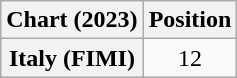<table class="wikitable sortable plainrowheaders" style="text-align:center">
<tr>
<th scope="col">Chart (2023)</th>
<th scope="col">Position</th>
</tr>
<tr>
<th scope="row">Italy (FIMI)</th>
<td>12</td>
</tr>
</table>
